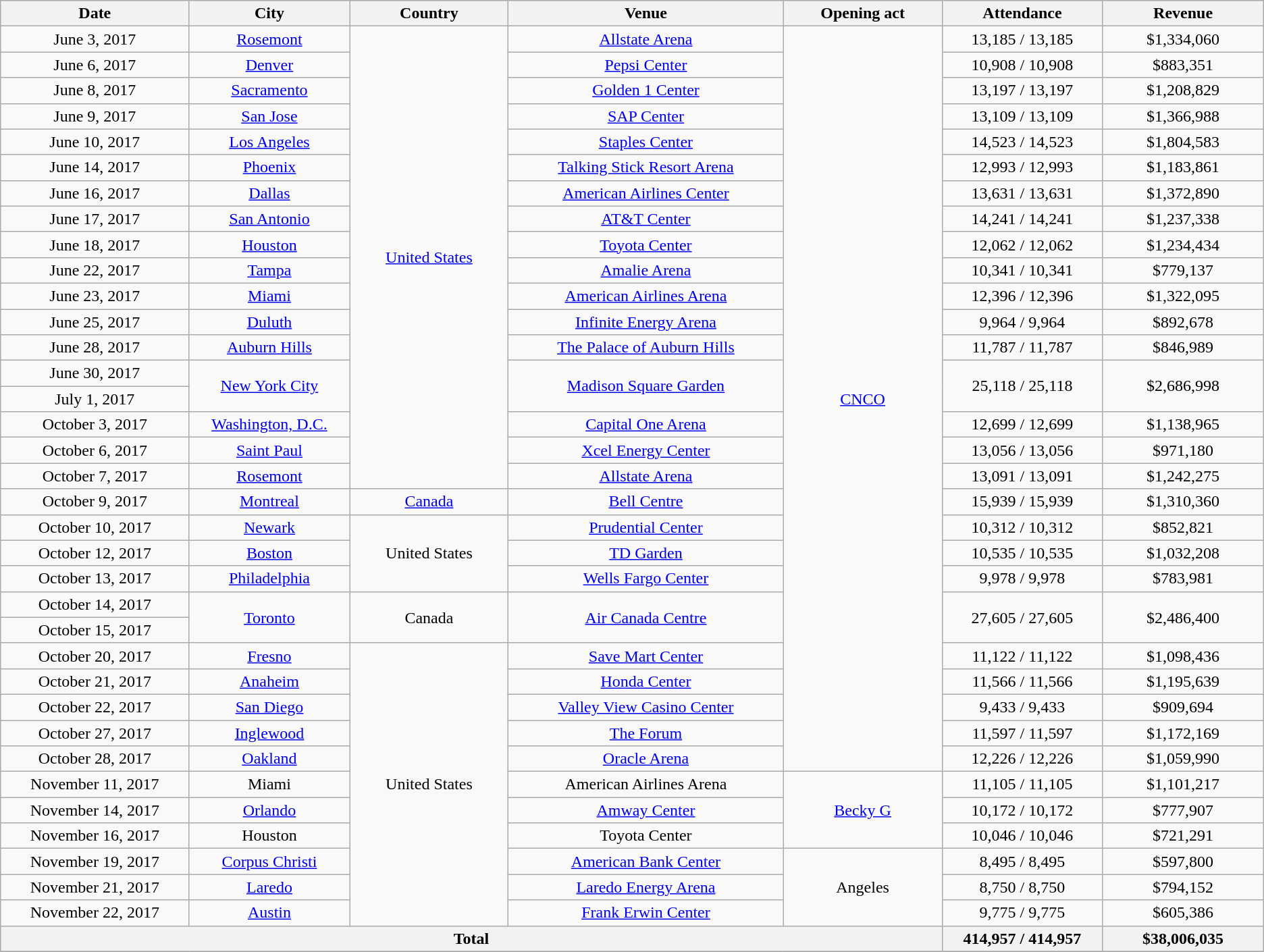<table class="wikitable plainrowheaders" style="text-align:center;">
<tr>
<th scope="col" style="width:12em;">Date</th>
<th scope="col" style="width:10em;">City</th>
<th scope="col" style="width:10em;">Country</th>
<th scope="col" style="width:18em;">Venue</th>
<th scope="col" style="width:10em;">Opening act</th>
<th scope="col" style="width:10em;">Attendance</th>
<th scope="col" style="width:10em;">Revenue</th>
</tr>
<tr>
<td>June 3, 2017</td>
<td><a href='#'>Rosemont</a></td>
<td rowspan="18"><a href='#'>United States</a></td>
<td><a href='#'>Allstate Arena</a></td>
<td rowspan="29"><a href='#'>CNCO</a></td>
<td>13,185 / 13,185</td>
<td>$1,334,060</td>
</tr>
<tr>
<td>June 6, 2017</td>
<td><a href='#'>Denver</a></td>
<td><a href='#'>Pepsi Center</a></td>
<td>10,908 / 10,908</td>
<td>$883,351</td>
</tr>
<tr>
<td>June 8, 2017</td>
<td><a href='#'>Sacramento</a></td>
<td><a href='#'>Golden 1 Center</a></td>
<td>13,197 / 13,197</td>
<td>$1,208,829</td>
</tr>
<tr>
<td>June 9, 2017</td>
<td><a href='#'>San Jose</a></td>
<td><a href='#'>SAP Center</a></td>
<td>13,109 / 13,109</td>
<td>$1,366,988</td>
</tr>
<tr>
<td>June 10, 2017</td>
<td><a href='#'>Los Angeles</a></td>
<td><a href='#'>Staples Center</a></td>
<td>14,523 / 14,523</td>
<td>$1,804,583</td>
</tr>
<tr>
<td>June 14, 2017</td>
<td><a href='#'>Phoenix</a></td>
<td><a href='#'>Talking Stick Resort Arena</a></td>
<td>12,993 / 12,993</td>
<td>$1,183,861</td>
</tr>
<tr>
<td>June 16, 2017</td>
<td><a href='#'>Dallas</a></td>
<td><a href='#'>American Airlines Center</a></td>
<td>13,631 / 13,631</td>
<td>$1,372,890</td>
</tr>
<tr>
<td>June 17, 2017</td>
<td><a href='#'>San Antonio</a></td>
<td><a href='#'>AT&T Center</a></td>
<td>14,241 / 14,241</td>
<td>$1,237,338</td>
</tr>
<tr>
<td>June 18, 2017</td>
<td><a href='#'>Houston</a></td>
<td><a href='#'>Toyota Center</a></td>
<td>12,062 / 12,062</td>
<td>$1,234,434</td>
</tr>
<tr>
<td>June 22, 2017</td>
<td><a href='#'>Tampa</a></td>
<td><a href='#'>Amalie Arena</a></td>
<td>10,341 / 10,341</td>
<td>$779,137</td>
</tr>
<tr>
<td>June 23, 2017</td>
<td><a href='#'>Miami</a></td>
<td><a href='#'>American Airlines Arena</a></td>
<td>12,396 / 12,396</td>
<td>$1,322,095</td>
</tr>
<tr>
<td>June 25, 2017</td>
<td><a href='#'>Duluth</a></td>
<td><a href='#'>Infinite Energy Arena</a></td>
<td>9,964 / 9,964</td>
<td>$892,678</td>
</tr>
<tr>
<td>June 28, 2017</td>
<td><a href='#'>Auburn Hills</a></td>
<td><a href='#'>The Palace of Auburn Hills</a></td>
<td>11,787 / 11,787</td>
<td>$846,989</td>
</tr>
<tr>
<td>June 30, 2017</td>
<td rowspan="2"><a href='#'>New York City</a></td>
<td rowspan="2"><a href='#'>Madison Square Garden</a></td>
<td rowspan="2">25,118 / 25,118</td>
<td rowspan="2">$2,686,998</td>
</tr>
<tr>
<td>July 1, 2017</td>
</tr>
<tr>
<td>October 3, 2017</td>
<td><a href='#'>Washington, D.C.</a></td>
<td><a href='#'>Capital One Arena</a></td>
<td>12,699 / 12,699</td>
<td>$1,138,965</td>
</tr>
<tr>
<td>October 6, 2017</td>
<td><a href='#'>Saint Paul</a></td>
<td><a href='#'>Xcel Energy Center</a></td>
<td>13,056 / 13,056</td>
<td>$971,180</td>
</tr>
<tr>
<td>October 7, 2017</td>
<td><a href='#'>Rosemont</a></td>
<td><a href='#'>Allstate Arena</a></td>
<td>13,091 / 13,091</td>
<td>$1,242,275</td>
</tr>
<tr>
<td>October 9, 2017</td>
<td><a href='#'>Montreal</a></td>
<td><a href='#'>Canada</a></td>
<td><a href='#'>Bell Centre</a></td>
<td>15,939 / 15,939</td>
<td>$1,310,360</td>
</tr>
<tr>
<td>October 10, 2017</td>
<td><a href='#'>Newark</a></td>
<td rowspan="3">United States</td>
<td><a href='#'>Prudential Center</a></td>
<td>10,312 / 10,312</td>
<td>$852,821</td>
</tr>
<tr>
<td>October 12, 2017</td>
<td><a href='#'>Boston</a></td>
<td><a href='#'>TD Garden</a></td>
<td>10,535 / 10,535</td>
<td>$1,032,208</td>
</tr>
<tr>
<td>October 13, 2017</td>
<td><a href='#'>Philadelphia</a></td>
<td><a href='#'>Wells Fargo Center</a></td>
<td>9,978 / 9,978</td>
<td>$783,981</td>
</tr>
<tr>
<td>October 14, 2017</td>
<td rowspan="2"><a href='#'>Toronto</a></td>
<td rowspan="2">Canada</td>
<td rowspan="2"><a href='#'>Air Canada Centre</a></td>
<td rowspan="2">27,605 / 27,605</td>
<td rowspan="2">$2,486,400</td>
</tr>
<tr>
<td>October 15, 2017</td>
</tr>
<tr>
<td>October 20, 2017</td>
<td><a href='#'>Fresno</a></td>
<td rowspan="11">United States</td>
<td><a href='#'>Save Mart Center</a></td>
<td>11,122 / 11,122</td>
<td>$1,098,436</td>
</tr>
<tr>
<td>October 21, 2017</td>
<td><a href='#'>Anaheim</a></td>
<td><a href='#'>Honda Center</a></td>
<td>11,566 / 11,566</td>
<td>$1,195,639</td>
</tr>
<tr>
<td>October 22, 2017</td>
<td><a href='#'>San Diego</a></td>
<td><a href='#'>Valley View Casino Center</a></td>
<td>9,433 / 9,433</td>
<td>$909,694</td>
</tr>
<tr>
<td>October 27, 2017</td>
<td><a href='#'>Inglewood</a></td>
<td><a href='#'>The Forum</a></td>
<td>11,597 / 11,597</td>
<td>$1,172,169</td>
</tr>
<tr>
<td>October 28, 2017</td>
<td><a href='#'>Oakland</a></td>
<td><a href='#'>Oracle Arena</a></td>
<td>12,226 / 12,226</td>
<td>$1,059,990</td>
</tr>
<tr>
<td>November 11, 2017</td>
<td>Miami</td>
<td>American Airlines Arena</td>
<td rowspan="3"><a href='#'>Becky G</a></td>
<td>11,105 / 11,105</td>
<td>$1,101,217</td>
</tr>
<tr>
<td>November 14, 2017</td>
<td><a href='#'>Orlando</a></td>
<td><a href='#'>Amway Center</a></td>
<td>10,172 / 10,172</td>
<td>$777,907</td>
</tr>
<tr>
<td>November 16, 2017</td>
<td>Houston</td>
<td>Toyota Center</td>
<td>10,046 / 10,046</td>
<td>$721,291</td>
</tr>
<tr>
<td>November 19, 2017</td>
<td><a href='#'>Corpus Christi</a></td>
<td><a href='#'>American Bank Center</a></td>
<td rowspan="3">Angeles</td>
<td>8,495 / 8,495</td>
<td>$597,800</td>
</tr>
<tr>
<td>November 21, 2017</td>
<td><a href='#'>Laredo</a></td>
<td><a href='#'>Laredo Energy Arena</a></td>
<td>8,750 / 8,750</td>
<td>$794,152</td>
</tr>
<tr>
<td>November 22, 2017</td>
<td><a href='#'>Austin</a></td>
<td><a href='#'>Frank Erwin Center</a></td>
<td>9,775 / 9,775</td>
<td>$605,386</td>
</tr>
<tr>
<th colspan="5">Total</th>
<th>414,957 / 414,957</th>
<th>$38,006,035</th>
</tr>
<tr>
</tr>
</table>
